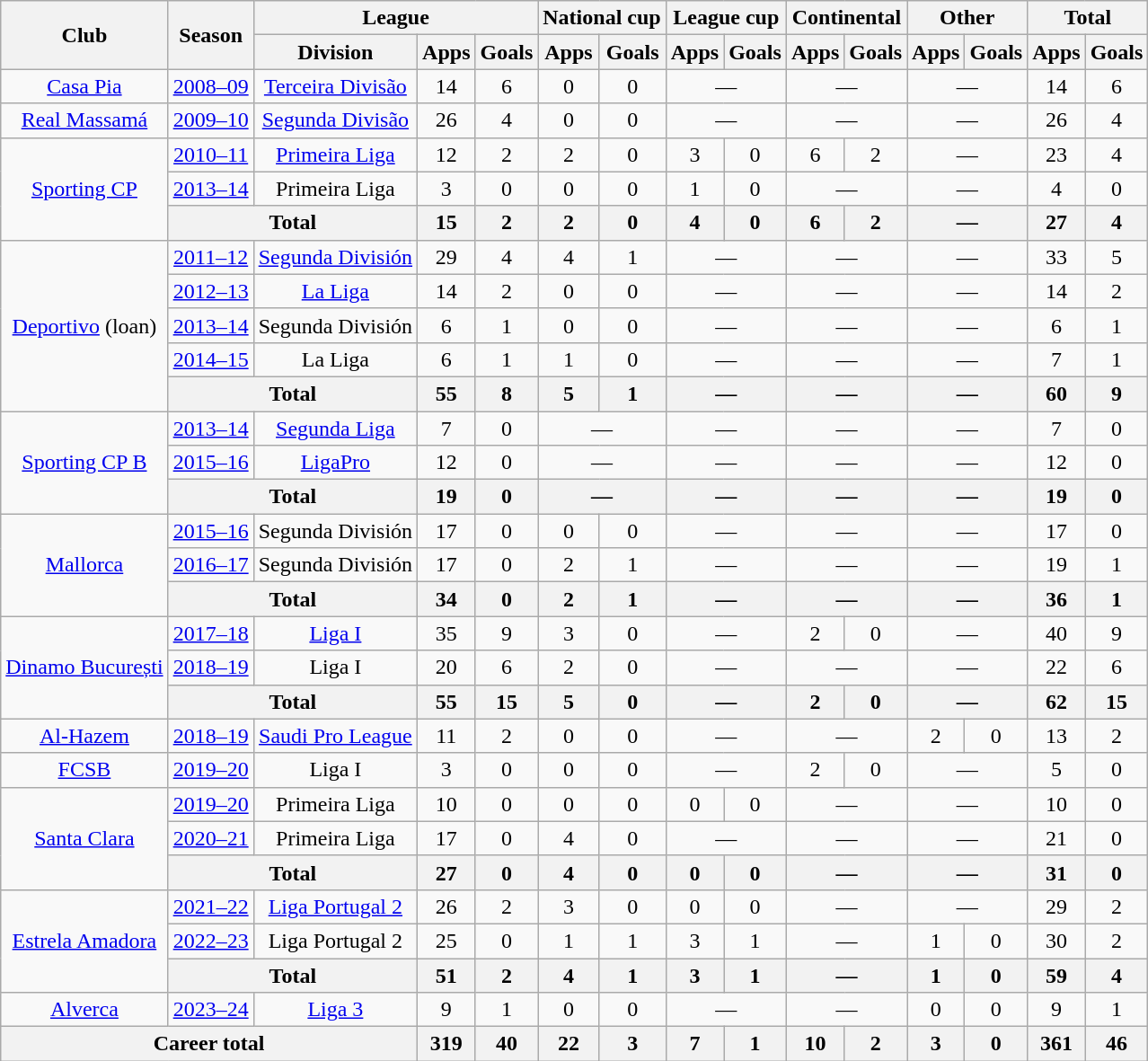<table class="wikitable" style="font-size:100%; text-align: center">
<tr>
<th rowspan="2">Club</th>
<th rowspan="2">Season</th>
<th colspan="3">League</th>
<th colspan="2">National cup</th>
<th colspan="2">League cup</th>
<th colspan="2">Continental</th>
<th colspan="2">Other</th>
<th colspan="2">Total</th>
</tr>
<tr>
<th>Division</th>
<th>Apps</th>
<th>Goals</th>
<th>Apps</th>
<th>Goals</th>
<th>Apps</th>
<th>Goals</th>
<th>Apps</th>
<th>Goals</th>
<th>Apps</th>
<th>Goals</th>
<th>Apps</th>
<th>Goals</th>
</tr>
<tr>
<td rowspan="1"><a href='#'>Casa Pia</a></td>
<td><a href='#'>2008–09</a></td>
<td><a href='#'>Terceira Divisão</a></td>
<td>14</td>
<td>6</td>
<td>0</td>
<td>0</td>
<td colspan="2">—</td>
<td colspan="2">—</td>
<td colspan="2">—</td>
<td>14</td>
<td>6</td>
</tr>
<tr>
<td rowspan="1"><a href='#'>Real Massamá</a></td>
<td><a href='#'>2009–10</a></td>
<td><a href='#'>Segunda Divisão</a></td>
<td>26</td>
<td>4</td>
<td>0</td>
<td>0</td>
<td colspan="2">—</td>
<td colspan="2">—</td>
<td colspan="2">—</td>
<td>26</td>
<td>4</td>
</tr>
<tr>
<td rowspan="3"><a href='#'>Sporting CP</a></td>
<td><a href='#'>2010–11</a></td>
<td><a href='#'>Primeira Liga</a></td>
<td>12</td>
<td>2</td>
<td>2</td>
<td>0</td>
<td>3</td>
<td>0</td>
<td>6</td>
<td>2</td>
<td colspan="2">—</td>
<td>23</td>
<td>4</td>
</tr>
<tr>
<td><a href='#'>2013–14</a></td>
<td>Primeira Liga</td>
<td>3</td>
<td>0</td>
<td>0</td>
<td>0</td>
<td>1</td>
<td>0</td>
<td colspan="2">—</td>
<td colspan="2">—</td>
<td>4</td>
<td>0</td>
</tr>
<tr>
<th colspan="2">Total</th>
<th>15</th>
<th>2</th>
<th>2</th>
<th>0</th>
<th>4</th>
<th>0</th>
<th>6</th>
<th>2</th>
<th colspan="2">—</th>
<th>27</th>
<th>4</th>
</tr>
<tr>
<td rowspan="5"><a href='#'>Deportivo</a> (loan)</td>
<td><a href='#'>2011–12</a></td>
<td><a href='#'>Segunda División</a></td>
<td>29</td>
<td>4</td>
<td>4</td>
<td>1</td>
<td colspan="2">—</td>
<td colspan="2">—</td>
<td colspan="2">—</td>
<td>33</td>
<td>5</td>
</tr>
<tr>
<td><a href='#'>2012–13</a></td>
<td><a href='#'>La Liga</a></td>
<td>14</td>
<td>2</td>
<td>0</td>
<td>0</td>
<td colspan="2">—</td>
<td colspan="2">—</td>
<td colspan="2">—</td>
<td>14</td>
<td>2</td>
</tr>
<tr>
<td><a href='#'>2013–14</a></td>
<td>Segunda División</td>
<td>6</td>
<td>1</td>
<td>0</td>
<td>0</td>
<td colspan="2">—</td>
<td colspan="2">—</td>
<td colspan="2">—</td>
<td>6</td>
<td>1</td>
</tr>
<tr>
<td><a href='#'>2014–15</a></td>
<td>La Liga</td>
<td>6</td>
<td>1</td>
<td>1</td>
<td>0</td>
<td colspan="2">—</td>
<td colspan="2">—</td>
<td colspan="2">—</td>
<td>7</td>
<td>1</td>
</tr>
<tr>
<th colspan="2">Total</th>
<th>55</th>
<th>8</th>
<th>5</th>
<th>1</th>
<th colspan="2">—</th>
<th colspan="2">—</th>
<th colspan="2">—</th>
<th>60</th>
<th>9</th>
</tr>
<tr>
<td rowspan="3"><a href='#'>Sporting CP B</a></td>
<td><a href='#'>2013–14</a></td>
<td><a href='#'>Segunda Liga</a></td>
<td>7</td>
<td>0</td>
<td colspan="2">—</td>
<td colspan="2">—</td>
<td colspan="2">—</td>
<td colspan="2">—</td>
<td>7</td>
<td>0</td>
</tr>
<tr>
<td><a href='#'>2015–16</a></td>
<td><a href='#'>LigaPro</a></td>
<td>12</td>
<td>0</td>
<td colspan="2">—</td>
<td colspan="2">—</td>
<td colspan="2">—</td>
<td colspan="2">—</td>
<td>12</td>
<td>0</td>
</tr>
<tr>
<th colspan="2">Total</th>
<th>19</th>
<th>0</th>
<th colspan="2">—</th>
<th colspan="2">—</th>
<th colspan="2">—</th>
<th colspan="2">—</th>
<th>19</th>
<th>0</th>
</tr>
<tr>
<td rowspan="3"><a href='#'>Mallorca</a></td>
<td><a href='#'>2015–16</a></td>
<td>Segunda División</td>
<td>17</td>
<td>0</td>
<td>0</td>
<td>0</td>
<td colspan="2">—</td>
<td colspan="2">—</td>
<td colspan="2">—</td>
<td>17</td>
<td>0</td>
</tr>
<tr>
<td><a href='#'>2016–17</a></td>
<td>Segunda División</td>
<td>17</td>
<td>0</td>
<td>2</td>
<td>1</td>
<td colspan="2">—</td>
<td colspan="2">—</td>
<td colspan="2">—</td>
<td>19</td>
<td>1</td>
</tr>
<tr>
<th colspan="2">Total</th>
<th>34</th>
<th>0</th>
<th>2</th>
<th>1</th>
<th colspan="2">—</th>
<th colspan="2">—</th>
<th colspan="2">—</th>
<th>36</th>
<th>1</th>
</tr>
<tr>
<td rowspan="3"><a href='#'>Dinamo București</a></td>
<td><a href='#'>2017–18</a></td>
<td><a href='#'>Liga I</a></td>
<td>35</td>
<td>9</td>
<td>3</td>
<td>0</td>
<td colspan="2">—</td>
<td>2</td>
<td>0</td>
<td colspan="2">—</td>
<td>40</td>
<td>9</td>
</tr>
<tr>
<td><a href='#'>2018–19</a></td>
<td>Liga I</td>
<td>20</td>
<td>6</td>
<td>2</td>
<td>0</td>
<td colspan="2">—</td>
<td colspan="2">—</td>
<td colspan="2">—</td>
<td>22</td>
<td>6</td>
</tr>
<tr>
<th colspan="2">Total</th>
<th>55</th>
<th>15</th>
<th>5</th>
<th>0</th>
<th colspan="2">—</th>
<th>2</th>
<th>0</th>
<th colspan="2">—</th>
<th>62</th>
<th>15</th>
</tr>
<tr>
<td rowspan="1"><a href='#'>Al-Hazem</a></td>
<td><a href='#'>2018–19</a></td>
<td><a href='#'>Saudi Pro League</a></td>
<td>11</td>
<td>2</td>
<td>0</td>
<td>0</td>
<td colspan="2">—</td>
<td colspan="2">—</td>
<td>2</td>
<td>0</td>
<td>13</td>
<td>2</td>
</tr>
<tr>
<td rowspan="1"><a href='#'>FCSB</a></td>
<td><a href='#'>2019–20</a></td>
<td>Liga I</td>
<td>3</td>
<td>0</td>
<td>0</td>
<td>0</td>
<td colspan="2">—</td>
<td>2</td>
<td>0</td>
<td colspan="2">—</td>
<td>5</td>
<td>0</td>
</tr>
<tr>
<td rowspan="3"><a href='#'>Santa Clara</a></td>
<td><a href='#'>2019–20</a></td>
<td>Primeira Liga</td>
<td>10</td>
<td>0</td>
<td>0</td>
<td>0</td>
<td>0</td>
<td>0</td>
<td colspan="2">—</td>
<td colspan="2">—</td>
<td>10</td>
<td>0</td>
</tr>
<tr>
<td><a href='#'>2020–21</a></td>
<td>Primeira Liga</td>
<td>17</td>
<td>0</td>
<td>4</td>
<td>0</td>
<td colspan="2">—</td>
<td colspan="2">—</td>
<td colspan="2">—</td>
<td>21</td>
<td>0</td>
</tr>
<tr>
<th colspan="2">Total</th>
<th>27</th>
<th>0</th>
<th>4</th>
<th>0</th>
<th>0</th>
<th>0</th>
<th colspan="2">—</th>
<th colspan="2">—</th>
<th>31</th>
<th>0</th>
</tr>
<tr>
<td rowspan="3"><a href='#'>Estrela Amadora</a></td>
<td><a href='#'>2021–22</a></td>
<td><a href='#'>Liga Portugal 2</a></td>
<td>26</td>
<td>2</td>
<td>3</td>
<td>0</td>
<td>0</td>
<td>0</td>
<td colspan="2">—</td>
<td colspan="2">—</td>
<td>29</td>
<td>2</td>
</tr>
<tr>
<td><a href='#'>2022–23</a></td>
<td>Liga Portugal 2</td>
<td>25</td>
<td>0</td>
<td>1</td>
<td>1</td>
<td>3</td>
<td>1</td>
<td colspan="2">—</td>
<td>1</td>
<td>0</td>
<td>30</td>
<td>2</td>
</tr>
<tr>
<th colspan="2">Total</th>
<th>51</th>
<th>2</th>
<th>4</th>
<th>1</th>
<th>3</th>
<th>1</th>
<th colspan="2">—</th>
<th>1</th>
<th>0</th>
<th>59</th>
<th>4</th>
</tr>
<tr>
<td><a href='#'>Alverca</a></td>
<td><a href='#'>2023–24</a></td>
<td><a href='#'>Liga 3</a></td>
<td>9</td>
<td>1</td>
<td>0</td>
<td>0</td>
<td colspan="2">—</td>
<td colspan="2">—</td>
<td>0</td>
<td>0</td>
<td>9</td>
<td>1</td>
</tr>
<tr>
<th colspan="3">Career total</th>
<th>319</th>
<th>40</th>
<th>22</th>
<th>3</th>
<th>7</th>
<th>1</th>
<th>10</th>
<th>2</th>
<th>3</th>
<th>0</th>
<th>361</th>
<th>46</th>
</tr>
</table>
